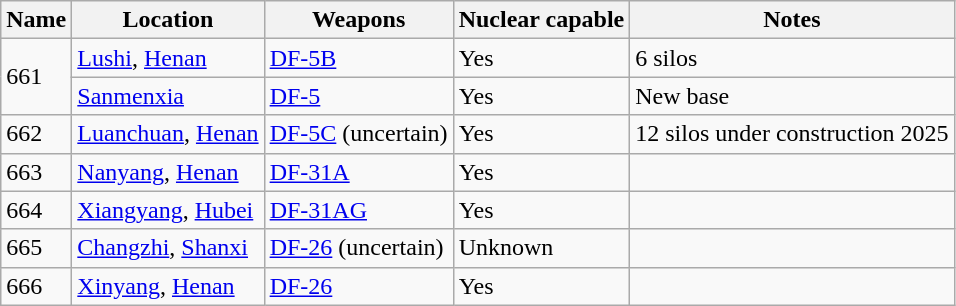<table class="wikitable">
<tr>
<th>Name</th>
<th>Location</th>
<th>Weapons</th>
<th>Nuclear capable</th>
<th>Notes</th>
</tr>
<tr>
<td rowspan="2">661</td>
<td><a href='#'>Lushi</a>, <a href='#'>Henan</a></td>
<td><a href='#'>DF-5B</a></td>
<td>Yes</td>
<td>6 silos</td>
</tr>
<tr>
<td><a href='#'>Sanmenxia</a></td>
<td><a href='#'>DF-5</a></td>
<td>Yes</td>
<td>New base</td>
</tr>
<tr>
<td>662</td>
<td><a href='#'>Luanchuan</a>, <a href='#'>Henan</a></td>
<td><a href='#'>DF-5C</a> (uncertain)</td>
<td>Yes</td>
<td>12 silos under construction 2025</td>
</tr>
<tr>
<td>663</td>
<td><a href='#'>Nanyang</a>, <a href='#'>Henan</a></td>
<td><a href='#'>DF-31A</a></td>
<td>Yes</td>
<td></td>
</tr>
<tr>
<td>664</td>
<td><a href='#'>Xiangyang</a>, <a href='#'>Hubei</a></td>
<td><a href='#'>DF-31AG</a></td>
<td>Yes</td>
<td></td>
</tr>
<tr>
<td>665</td>
<td><a href='#'>Changzhi</a>, <a href='#'>Shanxi</a></td>
<td><a href='#'>DF-26</a> (uncertain)</td>
<td>Unknown</td>
<td></td>
</tr>
<tr>
<td>666</td>
<td><a href='#'>Xinyang</a>, <a href='#'>Henan</a></td>
<td><a href='#'>DF-26</a></td>
<td>Yes</td>
<td></td>
</tr>
</table>
